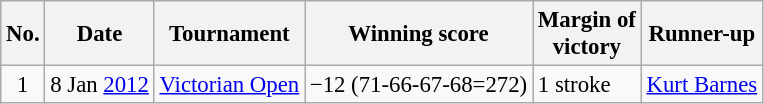<table class="wikitable" style="font-size:95%;">
<tr>
<th>No.</th>
<th>Date</th>
<th>Tournament</th>
<th>Winning score</th>
<th>Margin of<br>victory</th>
<th>Runner-up</th>
</tr>
<tr>
<td align=center>1</td>
<td align=right>8 Jan <a href='#'>2012</a></td>
<td><a href='#'>Victorian Open</a></td>
<td>−12 (71-66-67-68=272)</td>
<td>1 stroke</td>
<td> <a href='#'>Kurt Barnes</a></td>
</tr>
</table>
